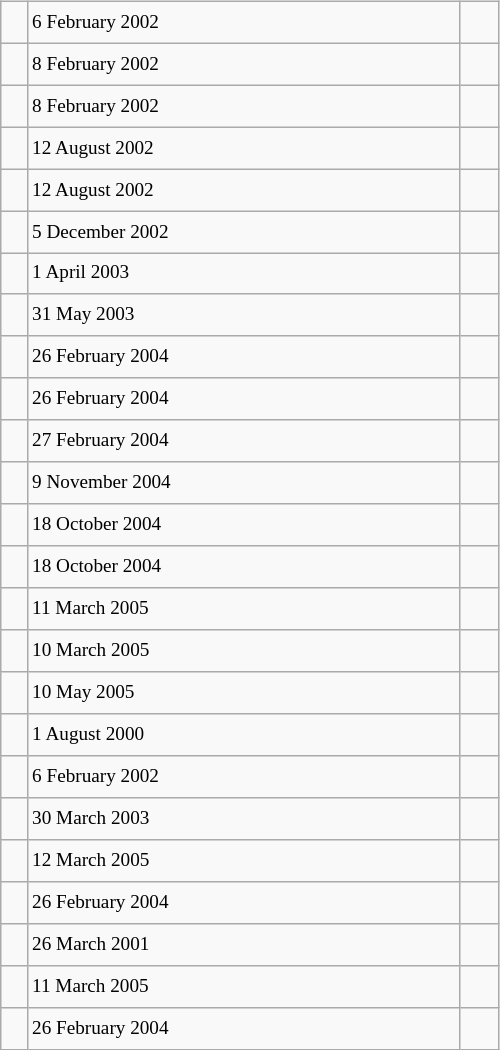<table class="wikitable" style="font-size: 80%; float: left; width: 26em; margin-right: 1em; height: 700px">
<tr>
<td></td>
<td>6 February 2002</td>
<td> </td>
</tr>
<tr>
<td></td>
<td>8 February 2002</td>
<td> </td>
</tr>
<tr>
<td></td>
<td>8 February 2002</td>
<td> </td>
</tr>
<tr>
<td></td>
<td>12 August 2002</td>
<td></td>
</tr>
<tr>
<td></td>
<td>12 August 2002</td>
<td> </td>
</tr>
<tr>
<td></td>
<td>5 December 2002</td>
<td></td>
</tr>
<tr>
<td></td>
<td>1 April 2003</td>
<td> </td>
</tr>
<tr>
<td></td>
<td>31 May 2003</td>
<td></td>
</tr>
<tr>
<td></td>
<td>26 February 2004</td>
<td> </td>
</tr>
<tr>
<td></td>
<td>26 February 2004</td>
<td> </td>
</tr>
<tr>
<td></td>
<td>27 February 2004</td>
<td> </td>
</tr>
<tr>
<td></td>
<td>9 November 2004</td>
<td> </td>
</tr>
<tr>
<td></td>
<td>18 October 2004</td>
<td> </td>
</tr>
<tr>
<td></td>
<td>18 October 2004</td>
<td> </td>
</tr>
<tr>
<td></td>
<td>11 March 2005</td>
<td> </td>
</tr>
<tr>
<td></td>
<td>10 March 2005</td>
<td> </td>
</tr>
<tr>
<td></td>
<td>10 May 2005</td>
<td> </td>
</tr>
<tr>
<td></td>
<td>1 August 2000</td>
<td> </td>
</tr>
<tr>
<td></td>
<td>6 February 2002</td>
<td> </td>
</tr>
<tr>
<td></td>
<td>30 March 2003</td>
<td> </td>
</tr>
<tr>
<td></td>
<td>12 March 2005</td>
<td> </td>
</tr>
<tr>
<td></td>
<td>26 February 2004</td>
<td> </td>
</tr>
<tr>
<td></td>
<td>26 March 2001</td>
<td> </td>
</tr>
<tr>
<td></td>
<td>11 March 2005</td>
<td> </td>
</tr>
<tr>
<td></td>
<td>26 February 2004</td>
<td> </td>
</tr>
</table>
